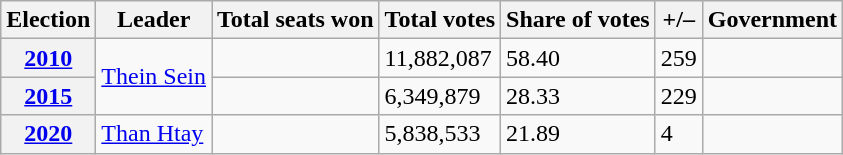<table class="wikitable">
<tr>
<th>Election</th>
<th>Leader</th>
<th>Total seats won</th>
<th>Total votes</th>
<th>Share of votes</th>
<th>+/–</th>
<th>Government</th>
</tr>
<tr>
<th><a href='#'>2010</a></th>
<td rowspan=2><a href='#'>Thein Sein</a></td>
<td></td>
<td>11,882,087</td>
<td>58.40</td>
<td> 259</td>
<td></td>
</tr>
<tr>
<th><a href='#'>2015</a></th>
<td></td>
<td>6,349,879</td>
<td>28.33</td>
<td> 229</td>
<td></td>
</tr>
<tr>
<th><a href='#'>2020</a></th>
<td><a href='#'>Than Htay</a></td>
<td></td>
<td>5,838,533</td>
<td>21.89</td>
<td> 4</td>
<td></td>
</tr>
</table>
